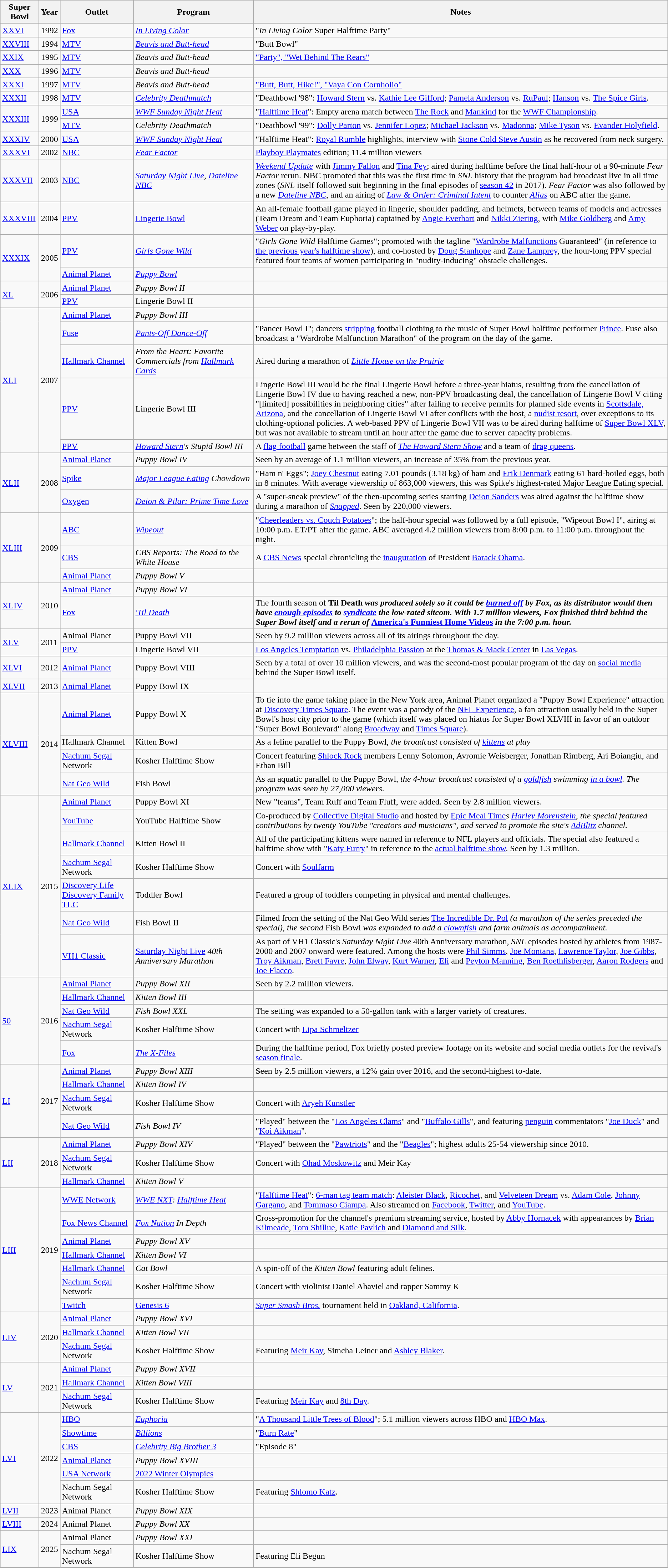<table class="wikitable" border="1">
<tr>
<th>Super Bowl</th>
<th>Year</th>
<th width=11%>Outlet</th>
<th width=18%>Program</th>
<th>Notes</th>
</tr>
<tr>
<td><a href='#'>XXVI</a></td>
<td>1992</td>
<td><a href='#'>Fox</a></td>
<td><em><a href='#'>In Living Color</a></em></td>
<td>"<em>In Living Color</em> Super Halftime Party"</td>
</tr>
<tr>
<td><a href='#'>XXVIII</a></td>
<td>1994</td>
<td><a href='#'>MTV</a></td>
<td><em><a href='#'>Beavis and Butt-head</a></em></td>
<td>"Butt Bowl"</td>
</tr>
<tr>
<td><a href='#'>XXIX</a></td>
<td>1995</td>
<td><a href='#'>MTV</a></td>
<td><em>Beavis and Butt-head</em></td>
<td><a href='#'>"Party", "Wet Behind The Rears"</a></td>
</tr>
<tr>
<td><a href='#'>XXX</a></td>
<td>1996</td>
<td><a href='#'>MTV</a></td>
<td><em>Beavis and Butt-head</em></td>
<td></td>
</tr>
<tr>
<td><a href='#'>XXXI</a></td>
<td>1997</td>
<td><a href='#'>MTV</a></td>
<td><em>Beavis and Butt-head</em></td>
<td><a href='#'>"Butt, Butt, Hike!", "Vaya Con Cornholio"</a></td>
</tr>
<tr>
<td><a href='#'>XXXII</a></td>
<td>1998</td>
<td><a href='#'>MTV</a></td>
<td><em><a href='#'>Celebrity Deathmatch</a></em></td>
<td>"Deathbowl '98": <a href='#'>Howard Stern</a> vs. <a href='#'>Kathie Lee Gifford</a>; <a href='#'>Pamela Anderson</a> vs. <a href='#'>RuPaul</a>; <a href='#'>Hanson</a> vs. <a href='#'>The Spice Girls</a>.</td>
</tr>
<tr>
<td rowspan="2"><a href='#'>XXXIII</a></td>
<td rowspan="2">1999</td>
<td><a href='#'>USA</a></td>
<td><em><a href='#'>WWF Sunday Night Heat</a></em></td>
<td>"<a href='#'>Halftime Heat</a>": Empty arena match between <a href='#'>The Rock</a> and <a href='#'>Mankind</a> for the <a href='#'>WWF Championship</a>.</td>
</tr>
<tr>
<td><a href='#'>MTV</a></td>
<td><em>Celebrity Deathmatch</em></td>
<td>"Deathbowl '99": <a href='#'>Dolly Parton</a> vs. <a href='#'>Jennifer Lopez</a>; <a href='#'>Michael Jackson</a> vs. <a href='#'>Madonna</a>; <a href='#'>Mike Tyson</a> vs. <a href='#'>Evander Holyfield</a>.</td>
</tr>
<tr>
<td><a href='#'>XXXIV</a></td>
<td>2000</td>
<td><a href='#'>USA</a></td>
<td><em><a href='#'>WWF Sunday Night Heat</a></em></td>
<td>"Halftime Heat": <a href='#'>Royal Rumble</a> highlights, interview with <a href='#'>Stone Cold Steve Austin</a> as he recovered from neck surgery.</td>
</tr>
<tr>
<td><a href='#'>XXXVI</a></td>
<td>2002</td>
<td><a href='#'>NBC</a></td>
<td><em><a href='#'>Fear Factor</a></em></td>
<td><a href='#'>Playboy Playmates</a> edition; 11.4 million viewers</td>
</tr>
<tr>
<td><a href='#'>XXXVII</a></td>
<td>2003</td>
<td><a href='#'>NBC</a></td>
<td><em><a href='#'>Saturday Night Live</a></em>, <em><a href='#'>Dateline NBC</a></em></td>
<td><em><a href='#'>Weekend Update</a></em> with <a href='#'>Jimmy Fallon</a> and <a href='#'>Tina Fey</a>; aired during halftime before the final half-hour of a 90-minute <em>Fear Factor</em> rerun. NBC promoted that this was the first time in <em>SNL</em> history that the program had broadcast live in all time zones (<em>SNL</em> itself followed suit beginning in the final episodes of <a href='#'>season 42</a> in 2017). <em>Fear Factor</em> was also followed by a new <em><a href='#'>Dateline NBC</a></em>, and an airing of <em><a href='#'>Law & Order: Criminal Intent</a></em> to counter <em><a href='#'>Alias</a></em> on ABC after the game.</td>
</tr>
<tr>
<td><a href='#'>XXXVIII</a></td>
<td>2004</td>
<td><a href='#'>PPV</a></td>
<td><a href='#'>Lingerie Bowl</a></td>
<td>An all-female football game played in lingerie, shoulder padding, and helmets, between teams of models and actresses (Team Dream and Team Euphoria) captained by <a href='#'>Angie Everhart</a> and <a href='#'>Nikki Ziering</a>, with <a href='#'>Mike Goldberg</a> and <a href='#'>Amy Weber</a> on play-by-play.</td>
</tr>
<tr>
<td rowspan="2"><a href='#'>XXXIX</a></td>
<td rowspan="2">2005</td>
<td><a href='#'>PPV</a></td>
<td><em><a href='#'>Girls Gone Wild</a></em></td>
<td>"<em>Girls Gone Wild</em> Halftime Games"; promoted with the tagline "<a href='#'>Wardrobe Malfunctions</a> Guaranteed" (in reference to <a href='#'>the previous year's halftime show</a>), and co-hosted by <a href='#'>Doug Stanhope</a> and <a href='#'>Zane Lamprey</a>, the hour-long PPV special featured four teams of women participating in "nudity-inducing" obstacle challenges.</td>
</tr>
<tr>
<td><a href='#'>Animal Planet</a></td>
<td><em><a href='#'>Puppy Bowl</a></em></td>
<td></td>
</tr>
<tr>
<td rowspan="2"><a href='#'>XL</a></td>
<td rowspan="2">2006</td>
<td><a href='#'>Animal Planet</a></td>
<td><em>Puppy Bowl II</em></td>
<td></td>
</tr>
<tr>
<td><a href='#'>PPV</a></td>
<td>Lingerie Bowl II</td>
<td></td>
</tr>
<tr>
<td rowspan="5"><a href='#'>XLI</a></td>
<td rowspan="5">2007</td>
<td><a href='#'>Animal Planet</a></td>
<td><em>Puppy Bowl III</em></td>
<td></td>
</tr>
<tr>
<td><a href='#'>Fuse</a></td>
<td><em><a href='#'>Pants-Off Dance-Off</a></em></td>
<td>"Pancer Bowl I"; dancers <a href='#'>stripping</a> football clothing to the music of Super Bowl halftime performer <a href='#'>Prince</a>. Fuse also broadcast a "Wardrobe Malfunction Marathon" of the program on the day of the game.</td>
</tr>
<tr>
<td><a href='#'>Hallmark Channel</a></td>
<td><em>From the Heart: Favorite Commercials from <a href='#'>Hallmark Cards</a></em></td>
<td>Aired during a marathon of <em><a href='#'>Little House on the Prairie</a></em></td>
</tr>
<tr>
<td><a href='#'>PPV</a></td>
<td>Lingerie Bowl III</td>
<td>Lingerie Bowl III would be the final Lingerie Bowl before a three-year hiatus, resulting from the cancellation of Lingerie Bowl IV due to having reached a new, non-PPV broadcasting deal, the cancellation of Lingerie Bowl V citing "[limited] possibilities in neighboring cities" after failing to receive permits for planned side events in <a href='#'>Scottsdale, Arizona</a>, and the cancellation of Lingerie Bowl VI after conflicts with the host, a <a href='#'>nudist resort</a>, over exceptions to its clothing-optional policies. A web-based PPV of Lingerie Bowl VII was to be aired during halftime of <a href='#'>Super Bowl XLV</a>, but was not available to stream until an hour after the game due to server capacity problems.</td>
</tr>
<tr>
<td><a href='#'>PPV</a></td>
<td><em><a href='#'>Howard Stern</a>'s Stupid Bowl III</em></td>
<td>A <a href='#'>flag football</a> game between the staff of <em><a href='#'>The Howard Stern Show</a></em> and a team of <a href='#'>drag queens</a>.</td>
</tr>
<tr>
<td rowspan="3"><a href='#'>XLII</a></td>
<td rowspan="3">2008</td>
<td><a href='#'>Animal Planet</a></td>
<td><em>Puppy Bowl IV</em></td>
<td>Seen by an average of 1.1 million viewers, an increase of 35% from the previous year.</td>
</tr>
<tr>
<td><a href='#'>Spike</a></td>
<td><em><a href='#'>Major League Eating</a> Chowdown</em></td>
<td>"Ham n' Eggs"; <a href='#'>Joey Chestnut</a> eating 7.01 pounds (3.18 kg) of ham and <a href='#'>Erik Denmark</a> eating 61 hard-boiled eggs, both in 8 minutes. With average viewership of 863,000 viewers, this was Spike's highest-rated Major League Eating special.</td>
</tr>
<tr>
<td><a href='#'>Oxygen</a></td>
<td><em><a href='#'>Deion & Pilar: Prime Time Love</a></em></td>
<td>A "super-sneak preview" of the then-upcoming series starring <a href='#'>Deion Sanders</a> was aired against the halftime show during a marathon of <em><a href='#'>Snapped</a></em>. Seen by 220,000 viewers.</td>
</tr>
<tr>
<td rowspan="3"><a href='#'>XLIII</a></td>
<td rowspan="3">2009</td>
<td><a href='#'>ABC</a></td>
<td><em><a href='#'>Wipeout</a></em></td>
<td>"<a href='#'>Cheerleaders vs. Couch Potatoes</a>"; the half-hour special was followed by a full episode, "Wipeout Bowl I", airing at 10:00 p.m. ET/PT after the game. ABC averaged 4.2 million viewers from 8:00 p.m. to 11:00 p.m. throughout the night.</td>
</tr>
<tr>
<td><a href='#'>CBS</a></td>
<td><em>CBS Reports: The Road to the White House</em></td>
<td>A <a href='#'>CBS News</a> special chronicling the <a href='#'>inauguration</a> of President <a href='#'>Barack Obama</a>.</td>
</tr>
<tr>
<td><a href='#'>Animal Planet</a></td>
<td><em>Puppy Bowl V</em></td>
<td></td>
</tr>
<tr>
<td rowspan=2><a href='#'>XLIV</a></td>
<td rowspan=2>2010</td>
<td><a href='#'>Animal Planet</a></td>
<td><em>Puppy Bowl VI</em></td>
<td></td>
</tr>
<tr>
<td><a href='#'>Fox</a></td>
<td><em><a href='#'>'Til Death</a></em></td>
<td>The fourth season of <strong>Til Death<em> was produced solely so it could be <a href='#'>burned off</a> by Fox, as its distributor would then have <a href='#'>enough episodes</a> to <a href='#'>syndicate</a> the low-rated sitcom. With 1.7 million viewers, Fox finished third behind the Super Bowl itself and a rerun of </em><a href='#'>America's Funniest Home Videos</a><em> in the 7:00 p.m. hour.</td>
</tr>
<tr>
<td rowspan=2><a href='#'>XLV</a></td>
<td rowspan=2>2011</td>
<td>Animal Planet</td>
<td></em>Puppy Bowl VII<em></td>
<td>Seen by 9.2 million viewers across all of its airings throughout the day.</td>
</tr>
<tr>
<td><a href='#'>PPV</a></td>
<td>Lingerie Bowl VII</td>
<td><a href='#'>Los Angeles Temptation</a> vs. <a href='#'>Philadelphia Passion</a> at the <a href='#'>Thomas & Mack Center</a> in <a href='#'>Las Vegas</a>.</td>
</tr>
<tr>
<td><a href='#'>XLVI</a></td>
<td>2012</td>
<td><a href='#'>Animal Planet</a></td>
<td></em>Puppy Bowl VIII<em></td>
<td>Seen by a total of over 10 million viewers, and was the second-most popular program of the day on <a href='#'>social media</a> behind the Super Bowl itself.</td>
</tr>
<tr>
<td><a href='#'>XLVII</a></td>
<td>2013</td>
<td><a href='#'>Animal Planet</a></td>
<td></em>Puppy Bowl IX<em></td>
<td></td>
</tr>
<tr>
<td rowspan="4"><a href='#'>XLVIII</a></td>
<td rowspan="4">2014</td>
<td><a href='#'>Animal Planet</a></td>
<td></em>Puppy Bowl X<em></td>
<td>To tie into the game taking place in the New York area, Animal Planet organized a "Puppy Bowl Experience" attraction at <a href='#'>Discovery Times Square</a>. The event was a parody of the <a href='#'>NFL Experience</a>, a fan attraction usually held in the Super Bowl's host city prior to the game (which itself was placed on hiatus for Super Bowl XLVIII in favor of an outdoor "Super Bowl Boulevard" along <a href='#'>Broadway</a> and <a href='#'>Times Square</a>).</td>
</tr>
<tr>
<td>Hallmark Channel</td>
<td></em>Kitten Bowl<em></td>
<td>As a feline parallel to the </em>Puppy Bowl<em>, the broadcast consisted of <a href='#'>kittens</a> at play</td>
</tr>
<tr>
<td><a href='#'>Nachum Segal</a> Network</td>
<td>Kosher Halftime Show</td>
<td>Concert featuring <a href='#'>Shlock Rock</a> members Lenny Solomon, Avromie Weisberger, Jonathan Rimberg, Ari Boiangiu, and Ethan Bill</td>
</tr>
<tr>
<td><a href='#'>Nat Geo Wild</a></td>
<td></em>Fish Bowl<em></td>
<td>As an aquatic parallel to the </em>Puppy Bowl<em>, the 4-hour broadcast consisted of a <a href='#'>goldfish</a> swimming <a href='#'>in a bowl</a>. The program was seen by 27,000 viewers.</td>
</tr>
<tr>
<td rowspan="7"><a href='#'>XLIX</a></td>
<td rowspan="7">2015</td>
<td><a href='#'>Animal Planet</a></td>
<td></em>Puppy Bowl XI<em></td>
<td>New "teams", Team Ruff and Team Fluff, were added. Seen by 2.8 million viewers.</td>
</tr>
<tr>
<td><a href='#'>YouTube</a></td>
<td></em>YouTube Halftime Show<em></td>
<td>Co-produced by <a href='#'>Collective Digital Studio</a> and hosted by </em><a href='#'>Epic Meal Time</a><em>s <a href='#'>Harley Morenstein</a>, the special featured contributions by twenty YouTube "creators and musicians", and served to promote the site's <a href='#'>AdBlitz</a> channel.</td>
</tr>
<tr>
<td><a href='#'>Hallmark Channel</a></td>
<td></em>Kitten Bowl II<em></td>
<td>All of the participating kittens were named in reference to NFL players and officials. The special also featured a halftime show with "<a href='#'>Katy Furry</a>" in reference to the <a href='#'>actual halftime show</a>. Seen by 1.3 million.</td>
</tr>
<tr>
<td><a href='#'>Nachum Segal</a> Network</td>
<td>Kosher Halftime Show</td>
<td>Concert with <a href='#'>Soulfarm</a></td>
</tr>
<tr>
<td><a href='#'>Discovery Life</a><br><a href='#'>Discovery Family</a><br><a href='#'>TLC</a></td>
<td></em>Toddler Bowl<em></td>
<td>Featured a group of toddlers competing in physical and mental challenges.</td>
</tr>
<tr>
<td><a href='#'>Nat Geo Wild</a></td>
<td></em>Fish Bowl II<em></td>
<td>Filmed from the setting of the Nat Geo Wild series </em><a href='#'>The Incredible Dr. Pol</a><em> (a marathon of the series preceded the special), the second </em>Fish Bowl<em> was expanded to add a <a href='#'>clownfish</a> and farm animals as accompaniment.</td>
</tr>
<tr>
<td><a href='#'>VH1 Classic</a></td>
<td></em><a href='#'>Saturday Night Live</a><em> 40th Anniversary Marathon</em></td>
<td>As part of VH1 Classic's <em>Saturday Night Live</em> 40th Anniversary marathon, <em>SNL</em> episodes hosted by athletes from 1987-2000 and 2007 onward were featured.  Among the hosts were <a href='#'>Phil Simms</a>, <a href='#'>Joe Montana</a>, <a href='#'>Lawrence Taylor</a>, <a href='#'>Joe Gibbs</a>, <a href='#'>Troy Aikman</a>, <a href='#'>Brett Favre</a>, <a href='#'>John Elway</a>, <a href='#'>Kurt Warner</a>, <a href='#'>Eli</a> and <a href='#'>Peyton Manning</a>, <a href='#'>Ben Roethlisberger</a>, <a href='#'>Aaron Rodgers</a> and <a href='#'>Joe Flacco</a>.</td>
</tr>
<tr>
<td rowspan="5"><a href='#'>50</a></td>
<td rowspan="5">2016</td>
<td><a href='#'>Animal Planet</a></td>
<td><em>Puppy Bowl XII</em></td>
<td>Seen by 2.2 million viewers.</td>
</tr>
<tr>
<td><a href='#'>Hallmark Channel</a></td>
<td><em>Kitten Bowl III</em></td>
<td></td>
</tr>
<tr>
<td><a href='#'>Nat Geo Wild</a></td>
<td><em>Fish Bowl XXL</em></td>
<td>The setting was expanded to a 50-gallon tank with a larger variety of creatures.</td>
</tr>
<tr>
<td><a href='#'>Nachum Segal</a> Network</td>
<td>Kosher Halftime Show</td>
<td>Concert with <a href='#'>Lipa Schmeltzer</a></td>
</tr>
<tr>
<td><a href='#'>Fox</a></td>
<td><em><a href='#'>The X-Files</a></em></td>
<td>During the halftime period, Fox briefly posted preview footage on its website and social media outlets for the revival's <a href='#'>season finale</a>.</td>
</tr>
<tr>
<td rowspan="4"><a href='#'>LI</a></td>
<td rowspan="4">2017</td>
<td><a href='#'>Animal Planet</a></td>
<td><em>Puppy Bowl XIII</em></td>
<td>Seen by 2.5 million viewers, a 12% gain over 2016, and the second-highest to-date.</td>
</tr>
<tr>
<td><a href='#'>Hallmark Channel</a></td>
<td><em>Kitten Bowl IV</em></td>
<td></td>
</tr>
<tr>
<td><a href='#'>Nachum Segal</a> Network</td>
<td>Kosher Halftime Show</td>
<td>Concert with <a href='#'>Aryeh Kunstler</a></td>
</tr>
<tr>
<td><a href='#'>Nat Geo Wild</a></td>
<td><em>Fish Bowl IV</em></td>
<td>"Played" between the "<a href='#'>Los Angeles Clams</a>" and "<a href='#'>Buffalo Gills</a>", and featuring <a href='#'>penguin</a> commentators "<a href='#'>Joe Duck</a>" and "<a href='#'>Koi Aikman</a>".</td>
</tr>
<tr>
<td rowspan="3"><a href='#'>LII</a></td>
<td rowspan="3">2018</td>
<td><a href='#'>Animal Planet</a></td>
<td><em>Puppy Bowl XIV</em></td>
<td>"Played" between the "<a href='#'>Pawtriots</a>" and the "<a href='#'>Beagles</a>"; highest adults 25-54 viewership since 2010.</td>
</tr>
<tr>
<td><a href='#'>Nachum Segal</a> Network</td>
<td>Kosher Halftime Show</td>
<td>Concert with <a href='#'>Ohad Moskowitz</a> and Meir Kay</td>
</tr>
<tr>
<td><a href='#'>Hallmark Channel</a></td>
<td><em>Kitten Bowl V</em></td>
<td></td>
</tr>
<tr>
<td rowspan="7"><a href='#'>LIII</a></td>
<td rowspan="7">2019</td>
<td><a href='#'>WWE Network</a></td>
<td><em><a href='#'>WWE NXT</a>: <a href='#'>Halftime Heat</a></em></td>
<td>"<a href='#'>Halftime Heat</a>": <a href='#'>6-man tag team match</a>: <a href='#'>Aleister Black</a>, <a href='#'>Ricochet</a>, and <a href='#'>Velveteen Dream</a> vs. <a href='#'>Adam Cole</a>, <a href='#'>Johnny Gargano</a>, and <a href='#'>Tommaso Ciampa</a>. Also streamed on <a href='#'>Facebook</a>, <a href='#'>Twitter</a>, and <a href='#'>YouTube</a>.</td>
</tr>
<tr>
<td><a href='#'>Fox News Channel</a></td>
<td><em><a href='#'>Fox Nation</a> In Depth</em></td>
<td>Cross-promotion for the channel's premium streaming service, hosted by <a href='#'>Abby Hornacek</a> with appearances by <a href='#'>Brian Kilmeade</a>, <a href='#'>Tom Shillue</a>, <a href='#'>Katie Pavlich</a> and <a href='#'>Diamond and Silk</a>.</td>
</tr>
<tr>
<td><a href='#'>Animal Planet</a></td>
<td><em>Puppy Bowl XV</em></td>
<td></td>
</tr>
<tr>
<td><a href='#'>Hallmark Channel</a></td>
<td><em>Kitten Bowl VI</em></td>
<td></td>
</tr>
<tr>
<td><a href='#'>Hallmark Channel</a></td>
<td><em>Cat Bowl</em></td>
<td>A spin-off of the <em>Kitten Bowl</em> featuring adult felines.</td>
</tr>
<tr>
<td><a href='#'>Nachum Segal</a> Network</td>
<td>Kosher Halftime Show</td>
<td>Concert with violinist Daniel Ahaviel and rapper Sammy K</td>
</tr>
<tr>
<td><a href='#'>Twitch</a></td>
<td><a href='#'>Genesis 6</a></td>
<td><em><a href='#'>Super Smash Bros.</a></em> tournament held in <a href='#'>Oakland, California</a>.</td>
</tr>
<tr>
<td rowspan="3"><a href='#'>LIV</a></td>
<td rowspan="3">2020</td>
<td><a href='#'>Animal Planet</a></td>
<td><em>Puppy Bowl XVI</em></td>
<td></td>
</tr>
<tr>
<td><a href='#'>Hallmark Channel</a></td>
<td><em>Kitten Bowl VII</em></td>
<td></td>
</tr>
<tr>
<td><a href='#'>Nachum Segal</a> Network</td>
<td>Kosher Halftime Show</td>
<td>Featuring <a href='#'>Meir Kay</a>, Simcha Leiner and <a href='#'>Ashley Blaker</a>.</td>
</tr>
<tr>
<td rowspan="3"><a href='#'>LV</a></td>
<td rowspan="3">2021</td>
<td><a href='#'>Animal Planet</a></td>
<td><em>Puppy Bowl XVII</em></td>
<td></td>
</tr>
<tr>
<td><a href='#'>Hallmark Channel</a></td>
<td><em>Kitten Bowl VIII</em></td>
<td></td>
</tr>
<tr>
<td><a href='#'>Nachum Segal</a> Network</td>
<td>Kosher Halftime Show</td>
<td>Featuring <a href='#'>Meir Kay</a> and <a href='#'>8th Day</a>.</td>
</tr>
<tr>
<td rowspan="6"><a href='#'>LVI</a></td>
<td rowspan="6">2022</td>
<td><a href='#'>HBO</a></td>
<td><em><a href='#'>Euphoria</a></em></td>
<td>"<a href='#'>A Thousand Little Trees of Blood</a>"; 5.1 million viewers across HBO and <a href='#'>HBO Max</a>.</td>
</tr>
<tr>
<td><a href='#'>Showtime</a></td>
<td><em><a href='#'>Billions</a></em></td>
<td>"<a href='#'>Burn Rate</a>"</td>
</tr>
<tr>
<td><a href='#'>CBS</a></td>
<td><em><a href='#'>Celebrity Big Brother 3</a></em></td>
<td>"Episode 8"</td>
</tr>
<tr>
<td><a href='#'>Animal Planet</a></td>
<td><em>Puppy Bowl XVIII</em></td>
<td></td>
</tr>
<tr>
<td><a href='#'>USA Network</a></td>
<td><a href='#'>2022 Winter Olympics</a></td>
<td></td>
</tr>
<tr>
<td>Nachum Segal Network</td>
<td>Kosher Halftime Show</td>
<td>Featuring <a href='#'>Shlomo Katz</a>.</td>
</tr>
<tr>
<td><a href='#'>LVII</a></td>
<td>2023</td>
<td>Animal Planet</td>
<td><em>Puppy Bowl XIX</em></td>
<td></td>
</tr>
<tr>
<td><a href='#'>LVIII</a></td>
<td>2024</td>
<td>Animal Planet</td>
<td><em>Puppy Bowl XX</em></td>
<td></td>
</tr>
<tr>
<td rowspan="2"><a href='#'>LIX</a></td>
<td rowspan="2">2025</td>
<td>Animal Planet</td>
<td><em>Puppy Bowl XXI</em></td>
<td></td>
</tr>
<tr>
<td>Nachum Segal Network</td>
<td>Kosher Halftime Show</td>
<td>Featuring Eli Begun</td>
</tr>
</table>
